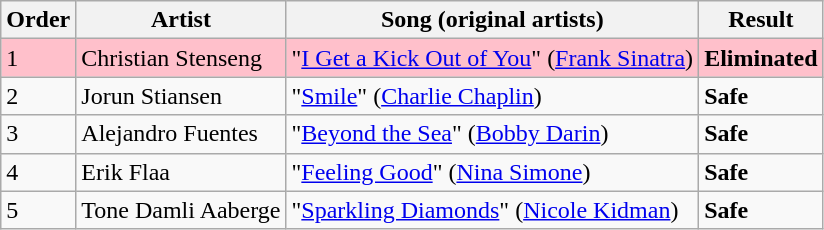<table class=wikitable>
<tr>
<th>Order</th>
<th>Artist</th>
<th>Song (original artists)</th>
<th>Result</th>
</tr>
<tr style="background:pink;">
<td>1</td>
<td>Christian Stenseng</td>
<td>"<a href='#'>I Get a Kick Out of You</a>" (<a href='#'>Frank Sinatra</a>)</td>
<td><strong>Eliminated</strong></td>
</tr>
<tr>
<td>2</td>
<td>Jorun Stiansen</td>
<td>"<a href='#'>Smile</a>" (<a href='#'>Charlie Chaplin</a>)</td>
<td><strong>Safe</strong></td>
</tr>
<tr>
<td>3</td>
<td>Alejandro Fuentes</td>
<td>"<a href='#'>Beyond the Sea</a>" (<a href='#'>Bobby Darin</a>)</td>
<td><strong>Safe</strong></td>
</tr>
<tr>
<td>4</td>
<td>Erik Flaa</td>
<td>"<a href='#'>Feeling Good</a>" (<a href='#'>Nina Simone</a>)</td>
<td><strong>Safe</strong></td>
</tr>
<tr>
<td>5</td>
<td>Tone Damli Aaberge</td>
<td>"<a href='#'>Sparkling Diamonds</a>" (<a href='#'>Nicole Kidman</a>)</td>
<td><strong>Safe</strong></td>
</tr>
</table>
